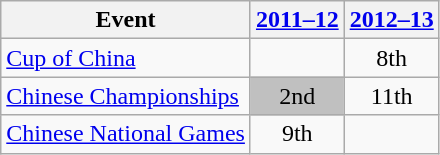<table class="wikitable" style="text-align:center">
<tr>
<th>Event</th>
<th><a href='#'>2011–12</a></th>
<th><a href='#'>2012–13</a></th>
</tr>
<tr>
<td align=left><a href='#'>Cup of China</a></td>
<td></td>
<td>8th</td>
</tr>
<tr>
<td align=left><a href='#'>Chinese Championships</a></td>
<td bgcolor=silver>2nd</td>
<td>11th</td>
</tr>
<tr>
<td align=left><a href='#'>Chinese National Games</a></td>
<td>9th</td>
<td></td>
</tr>
</table>
